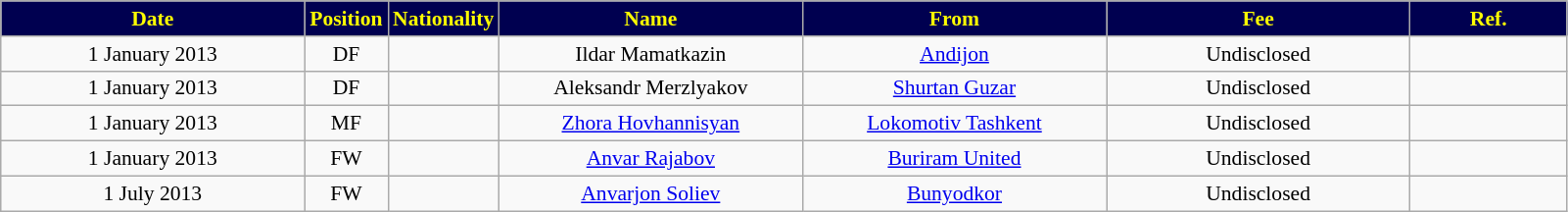<table class="wikitable"  style="text-align:center; font-size:90%; ">
<tr>
<th style="background:#000050; color:yellow; width:200px;">Date</th>
<th style="background:#000050; color:yellow; width:50px;">Position</th>
<th style="background:#000050; color:yellow; width:50px;">Nationality</th>
<th style="background:#000050; color:yellow; width:200px;">Name</th>
<th style="background:#000050; color:yellow; width:200px;">From</th>
<th style="background:#000050; color:yellow; width:200px;">Fee</th>
<th style="background:#000050; color:yellow; width:100px;">Ref.</th>
</tr>
<tr>
<td>1 January 2013</td>
<td>DF</td>
<td></td>
<td>Ildar Mamatkazin</td>
<td><a href='#'>Andijon</a></td>
<td>Undisclosed</td>
<td></td>
</tr>
<tr>
<td>1 January 2013</td>
<td>DF</td>
<td></td>
<td>Aleksandr Merzlyakov</td>
<td><a href='#'>Shurtan Guzar</a></td>
<td>Undisclosed</td>
<td></td>
</tr>
<tr>
<td>1 January 2013</td>
<td>MF</td>
<td></td>
<td><a href='#'>Zhora Hovhannisyan</a></td>
<td><a href='#'>Lokomotiv Tashkent</a></td>
<td>Undisclosed</td>
<td></td>
</tr>
<tr>
<td>1 January 2013</td>
<td>FW</td>
<td></td>
<td><a href='#'>Anvar Rajabov</a></td>
<td><a href='#'>Buriram United</a></td>
<td>Undisclosed</td>
<td></td>
</tr>
<tr>
<td>1 July 2013</td>
<td>FW</td>
<td></td>
<td><a href='#'>Anvarjon Soliev</a></td>
<td><a href='#'>Bunyodkor</a></td>
<td>Undisclosed</td>
<td></td>
</tr>
</table>
